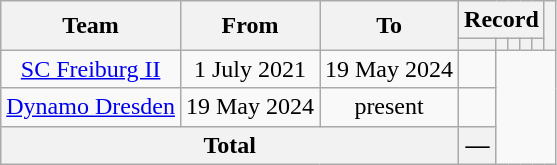<table class="wikitable" style="text-align: center">
<tr>
<th rowspan="2">Team</th>
<th rowspan="2">From</th>
<th rowspan="2">To</th>
<th colspan="5">Record</th>
<th rowspan="2"></th>
</tr>
<tr>
<th></th>
<th></th>
<th></th>
<th></th>
<th></th>
</tr>
<tr>
<td><a href='#'>SC Freiburg II</a></td>
<td>1 July 2021</td>
<td>19 May 2024<br></td>
<td></td>
</tr>
<tr>
<td><a href='#'>Dynamo Dresden</a></td>
<td>19 May 2024</td>
<td>present<br></td>
<td></td>
</tr>
<tr>
<th colspan="3">Total<br></th>
<th>—</th>
</tr>
</table>
